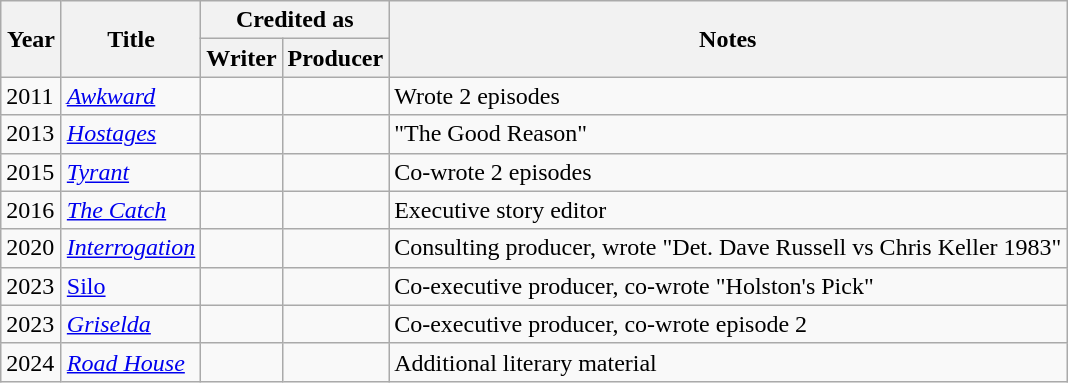<table class="wikitable">
<tr>
<th rowspan="2" style="width:33px;">Year</th>
<th rowspan="2">Title</th>
<th colspan="2">Credited as</th>
<th rowspan="2">Notes</th>
</tr>
<tr>
<th>Writer</th>
<th>Producer</th>
</tr>
<tr>
<td>2011</td>
<td><em><a href='#'>Awkward</a></em></td>
<td></td>
<td></td>
<td>Wrote 2 episodes</td>
</tr>
<tr>
<td>2013</td>
<td><em><a href='#'>Hostages</a></em></td>
<td></td>
<td></td>
<td>"The Good Reason"</td>
</tr>
<tr>
<td>2015</td>
<td><a href='#'><em>Tyrant</em></a></td>
<td></td>
<td></td>
<td>Co-wrote 2 episodes</td>
</tr>
<tr>
<td>2016</td>
<td><em><a href='#'>The Catch</a></em></td>
<td></td>
<td></td>
<td>Executive story editor</td>
</tr>
<tr>
<td>2020</td>
<td><em><a href='#'>Interrogation</a></em></td>
<td></td>
<td></td>
<td>Consulting producer, wrote "Det. Dave Russell vs Chris Keller 1983"</td>
</tr>
<tr>
<td>2023</td>
<td><em><a href='#'></em>Silo<em></a></em></td>
<td></td>
<td></td>
<td>Co-executive producer, co-wrote "Holston's Pick"</td>
</tr>
<tr>
<td>2023</td>
<td><a href='#'><em>Griselda</em></a></td>
<td></td>
<td></td>
<td>Co-executive producer, co-wrote episode 2</td>
</tr>
<tr>
<td>2024</td>
<td><em><a href='#'>Road House</a></em></td>
<td></td>
<td></td>
<td>Additional literary material</td>
</tr>
</table>
